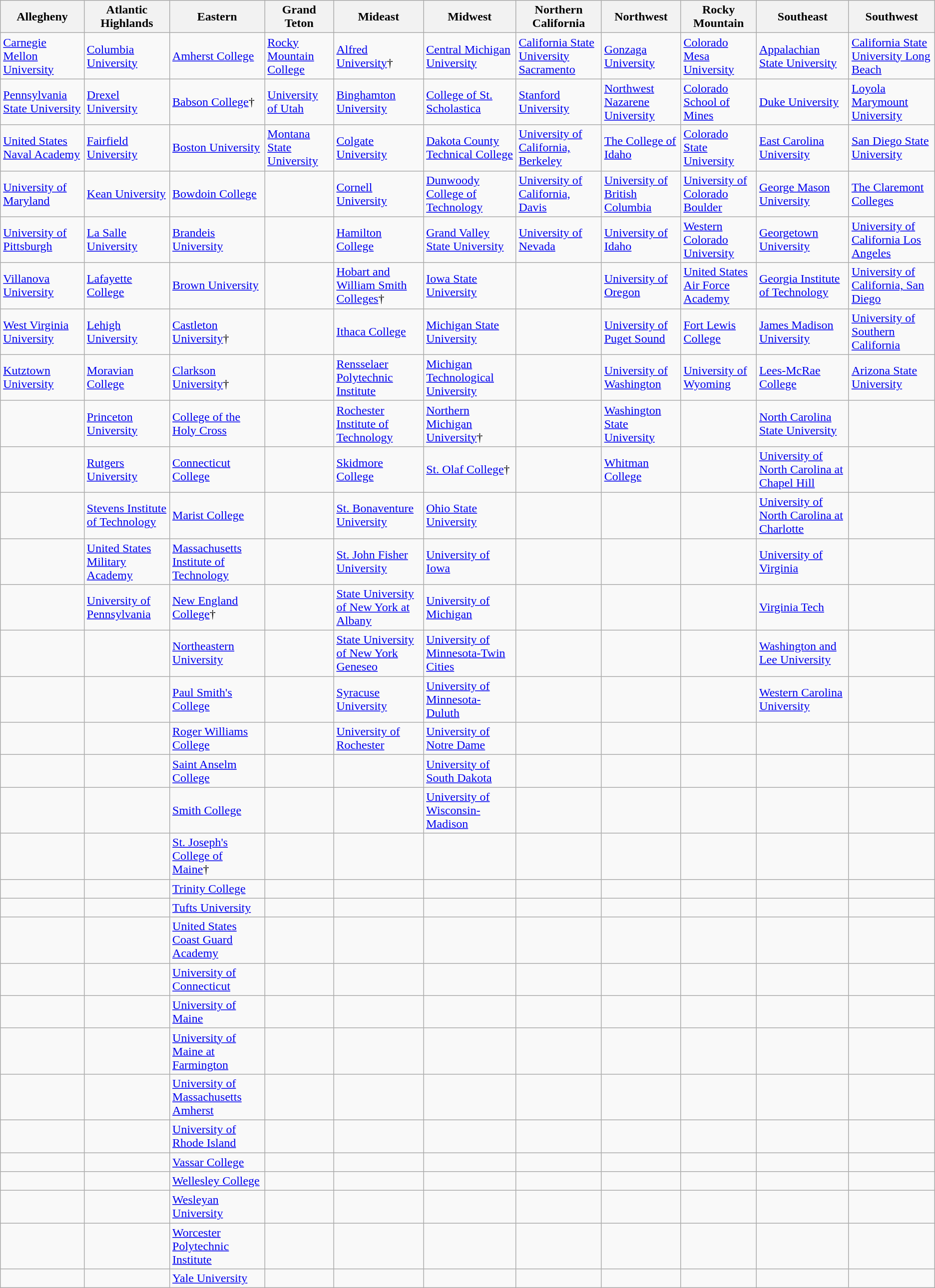<table class="wikitable">
<tr>
<th>Allegheny</th>
<th>Atlantic Highlands</th>
<th>Eastern</th>
<th>Grand Teton</th>
<th>Mideast</th>
<th>Midwest</th>
<th>Northern California</th>
<th>Northwest</th>
<th>Rocky Mountain</th>
<th>Southeast</th>
<th>Southwest</th>
</tr>
<tr>
<td><a href='#'>Carnegie Mellon University</a></td>
<td><a href='#'>Columbia University</a></td>
<td><a href='#'>Amherst College</a></td>
<td><a href='#'>Rocky Mountain College</a></td>
<td><a href='#'>Alfred University</a>†</td>
<td><a href='#'>Central Michigan University</a></td>
<td><a href='#'>California State University Sacramento</a></td>
<td><a href='#'>Gonzaga University</a></td>
<td><a href='#'>Colorado Mesa University</a></td>
<td><a href='#'>Appalachian State University</a></td>
<td><a href='#'>California State University Long Beach</a></td>
</tr>
<tr>
<td><a href='#'>Pennsylvania State University</a></td>
<td><a href='#'>Drexel University</a></td>
<td><a href='#'>Babson College</a>†</td>
<td><a href='#'>University of Utah</a></td>
<td><a href='#'>Binghamton University</a></td>
<td><a href='#'>College of St. Scholastica</a></td>
<td><a href='#'>Stanford University</a></td>
<td><a href='#'>Northwest Nazarene University</a></td>
<td><a href='#'>Colorado School of Mines</a></td>
<td><a href='#'>Duke University</a></td>
<td><a href='#'>Loyola Marymount University</a></td>
</tr>
<tr>
<td><a href='#'>United States Naval Academy</a></td>
<td><a href='#'>Fairfield University</a></td>
<td><a href='#'>Boston University</a></td>
<td><a href='#'>Montana State University</a></td>
<td><a href='#'>Colgate University</a></td>
<td><a href='#'>Dakota County Technical College</a></td>
<td><a href='#'>University of California, Berkeley</a></td>
<td><a href='#'>The College of Idaho</a></td>
<td><a href='#'>Colorado State University</a></td>
<td><a href='#'>East Carolina University</a></td>
<td><a href='#'>San Diego State University</a></td>
</tr>
<tr>
<td><a href='#'>University of Maryland</a></td>
<td><a href='#'>Kean University</a></td>
<td><a href='#'>Bowdoin College</a></td>
<td></td>
<td><a href='#'>Cornell University</a></td>
<td><a href='#'>Dunwoody College of Technology</a></td>
<td><a href='#'>University of California, Davis</a></td>
<td><a href='#'>University of British Columbia</a></td>
<td><a href='#'>University of Colorado Boulder</a></td>
<td><a href='#'>George Mason University</a></td>
<td><a href='#'>The Claremont Colleges</a></td>
</tr>
<tr>
<td><a href='#'>University of Pittsburgh</a></td>
<td><a href='#'>La Salle University</a></td>
<td><a href='#'>Brandeis University</a></td>
<td></td>
<td><a href='#'>Hamilton College</a></td>
<td><a href='#'>Grand Valley State University</a></td>
<td><a href='#'>University of Nevada</a></td>
<td><a href='#'>University of Idaho</a></td>
<td><a href='#'>Western Colorado University</a></td>
<td><a href='#'>Georgetown University</a></td>
<td><a href='#'>University of California Los Angeles</a></td>
</tr>
<tr>
<td><a href='#'>Villanova University</a></td>
<td><a href='#'>Lafayette College</a></td>
<td><a href='#'>Brown University</a></td>
<td></td>
<td><a href='#'>Hobart and William Smith Colleges</a>†</td>
<td><a href='#'>Iowa State University</a></td>
<td></td>
<td><a href='#'>University of Oregon</a></td>
<td><a href='#'>United States Air Force Academy</a></td>
<td><a href='#'>Georgia Institute of Technology</a></td>
<td><a href='#'>University of California, San Diego</a></td>
</tr>
<tr>
<td><a href='#'>West Virginia University</a></td>
<td><a href='#'>Lehigh University</a></td>
<td><a href='#'>Castleton University</a>†</td>
<td></td>
<td><a href='#'>Ithaca College</a></td>
<td><a href='#'>Michigan State University</a></td>
<td></td>
<td><a href='#'>University of Puget Sound</a></td>
<td><a href='#'>Fort Lewis College</a></td>
<td><a href='#'>James Madison University</a></td>
<td><a href='#'>University of Southern California</a></td>
</tr>
<tr>
<td><a href='#'>Kutztown University</a></td>
<td><a href='#'>Moravian College</a></td>
<td><a href='#'>Clarkson University</a>†</td>
<td></td>
<td><a href='#'>Rensselaer Polytechnic Institute</a></td>
<td><a href='#'>Michigan Technological University</a></td>
<td></td>
<td><a href='#'>University of Washington</a></td>
<td><a href='#'>University of Wyoming</a></td>
<td><a href='#'>Lees-McRae College</a></td>
<td><a href='#'>Arizona State University</a></td>
</tr>
<tr>
<td></td>
<td><a href='#'>Princeton University</a></td>
<td><a href='#'>College of the Holy Cross</a></td>
<td></td>
<td><a href='#'>Rochester Institute of Technology</a></td>
<td><a href='#'>Northern Michigan University</a>†</td>
<td></td>
<td><a href='#'>Washington State University</a></td>
<td></td>
<td><a href='#'>North Carolina State University</a></td>
<td></td>
</tr>
<tr>
<td></td>
<td><a href='#'>Rutgers University</a></td>
<td><a href='#'>Connecticut College</a></td>
<td></td>
<td><a href='#'>Skidmore College</a></td>
<td><a href='#'>St. Olaf College</a>†</td>
<td></td>
<td><a href='#'>Whitman College</a></td>
<td></td>
<td><a href='#'>University of North Carolina at Chapel Hill</a></td>
<td></td>
</tr>
<tr>
<td></td>
<td><a href='#'>Stevens Institute of Technology</a></td>
<td><a href='#'>Marist College</a></td>
<td></td>
<td><a href='#'>St. Bonaventure University</a></td>
<td><a href='#'>Ohio State University</a></td>
<td></td>
<td></td>
<td></td>
<td><a href='#'>University of North Carolina at Charlotte</a></td>
<td></td>
</tr>
<tr>
<td></td>
<td><a href='#'>United States Military Academy</a></td>
<td><a href='#'>Massachusetts Institute of Technology</a></td>
<td></td>
<td><a href='#'>St. John Fisher University</a></td>
<td><a href='#'>University of Iowa</a></td>
<td></td>
<td></td>
<td></td>
<td><a href='#'>University of Virginia</a></td>
<td></td>
</tr>
<tr>
<td></td>
<td><a href='#'>University of Pennsylvania</a></td>
<td><a href='#'>New England College</a>†</td>
<td></td>
<td><a href='#'>State University of New York at Albany</a></td>
<td><a href='#'>University of Michigan</a></td>
<td></td>
<td></td>
<td></td>
<td><a href='#'>Virginia Tech</a></td>
<td></td>
</tr>
<tr>
<td></td>
<td></td>
<td><a href='#'>Northeastern University</a></td>
<td></td>
<td><a href='#'>State University of New York Geneseo</a></td>
<td><a href='#'>University of Minnesota-Twin Cities</a></td>
<td></td>
<td></td>
<td></td>
<td><a href='#'>Washington and Lee University</a></td>
<td></td>
</tr>
<tr>
<td></td>
<td></td>
<td><a href='#'>Paul Smith's College</a></td>
<td></td>
<td><a href='#'>Syracuse University</a></td>
<td><a href='#'>University of Minnesota-Duluth</a></td>
<td></td>
<td></td>
<td></td>
<td><a href='#'>Western Carolina University</a></td>
<td></td>
</tr>
<tr>
<td></td>
<td></td>
<td><a href='#'>Roger Williams College</a></td>
<td></td>
<td><a href='#'>University of Rochester</a></td>
<td><a href='#'>University of Notre Dame</a></td>
<td></td>
<td></td>
<td></td>
<td></td>
<td></td>
</tr>
<tr>
<td></td>
<td></td>
<td><a href='#'>Saint Anselm College</a></td>
<td></td>
<td></td>
<td><a href='#'>University of South Dakota</a></td>
<td></td>
<td></td>
<td></td>
<td></td>
<td></td>
</tr>
<tr>
<td></td>
<td></td>
<td><a href='#'>Smith College</a></td>
<td></td>
<td></td>
<td><a href='#'>University of Wisconsin-Madison</a></td>
<td></td>
<td></td>
<td></td>
<td></td>
<td></td>
</tr>
<tr>
<td></td>
<td></td>
<td><a href='#'>St. Joseph's College of Maine</a>†</td>
<td></td>
<td></td>
<td></td>
<td></td>
<td></td>
<td></td>
<td></td>
<td></td>
</tr>
<tr>
<td></td>
<td></td>
<td><a href='#'>Trinity College</a></td>
<td></td>
<td></td>
<td></td>
<td></td>
<td></td>
<td></td>
<td></td>
<td></td>
</tr>
<tr>
<td></td>
<td></td>
<td><a href='#'>Tufts University</a></td>
<td></td>
<td></td>
<td></td>
<td></td>
<td></td>
<td></td>
<td></td>
<td></td>
</tr>
<tr>
<td></td>
<td></td>
<td><a href='#'>United States Coast Guard Academy</a></td>
<td></td>
<td></td>
<td></td>
<td></td>
<td></td>
<td></td>
<td></td>
<td></td>
</tr>
<tr>
<td></td>
<td></td>
<td><a href='#'>University of Connecticut</a></td>
<td></td>
<td></td>
<td></td>
<td></td>
<td></td>
<td></td>
<td></td>
<td></td>
</tr>
<tr>
<td></td>
<td></td>
<td><a href='#'>University of Maine</a></td>
<td></td>
<td></td>
<td></td>
<td></td>
<td></td>
<td></td>
<td></td>
<td></td>
</tr>
<tr>
<td></td>
<td></td>
<td><a href='#'>University of Maine at Farmington</a></td>
<td></td>
<td></td>
<td></td>
<td></td>
<td></td>
<td></td>
<td></td>
<td></td>
</tr>
<tr>
<td></td>
<td></td>
<td><a href='#'>University of Massachusetts Amherst</a></td>
<td></td>
<td></td>
<td></td>
<td></td>
<td></td>
<td></td>
<td></td>
<td></td>
</tr>
<tr>
<td></td>
<td></td>
<td><a href='#'>University of Rhode Island</a></td>
<td></td>
<td></td>
<td></td>
<td></td>
<td></td>
<td></td>
<td></td>
<td></td>
</tr>
<tr>
<td></td>
<td></td>
<td><a href='#'>Vassar College</a></td>
<td></td>
<td></td>
<td></td>
<td></td>
<td></td>
<td></td>
<td></td>
<td></td>
</tr>
<tr>
<td></td>
<td></td>
<td><a href='#'>Wellesley College</a></td>
<td></td>
<td></td>
<td></td>
<td></td>
<td></td>
<td></td>
<td></td>
<td></td>
</tr>
<tr>
<td></td>
<td></td>
<td><a href='#'>Wesleyan University</a></td>
<td></td>
<td></td>
<td></td>
<td></td>
<td></td>
<td></td>
<td></td>
<td></td>
</tr>
<tr>
<td></td>
<td></td>
<td><a href='#'>Worcester Polytechnic Institute</a></td>
<td></td>
<td></td>
<td></td>
<td></td>
<td></td>
<td></td>
<td></td>
<td></td>
</tr>
<tr>
<td></td>
<td></td>
<td><a href='#'>Yale University</a></td>
<td></td>
<td></td>
<td></td>
<td></td>
<td></td>
<td></td>
<td></td>
<td></td>
</tr>
</table>
